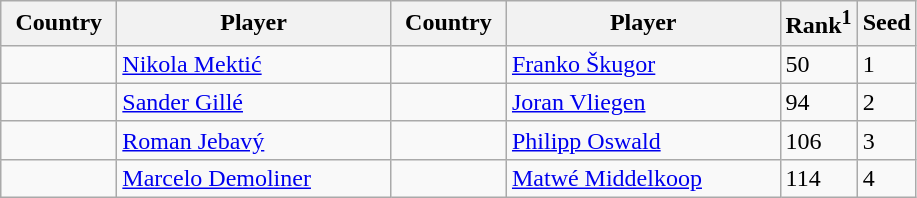<table class="sortable wikitable">
<tr>
<th width="70">Country</th>
<th width="175">Player</th>
<th width="70">Country</th>
<th width="175">Player</th>
<th>Rank<sup>1</sup></th>
<th>Seed</th>
</tr>
<tr>
<td></td>
<td><a href='#'>Nikola Mektić</a></td>
<td></td>
<td><a href='#'>Franko Škugor</a></td>
<td>50</td>
<td>1</td>
</tr>
<tr>
<td></td>
<td><a href='#'>Sander Gillé</a></td>
<td></td>
<td><a href='#'>Joran Vliegen</a></td>
<td>94</td>
<td>2</td>
</tr>
<tr>
<td></td>
<td><a href='#'>Roman Jebavý</a></td>
<td></td>
<td><a href='#'>Philipp Oswald</a></td>
<td>106</td>
<td>3</td>
</tr>
<tr>
<td></td>
<td><a href='#'>Marcelo Demoliner</a></td>
<td></td>
<td><a href='#'>Matwé Middelkoop</a></td>
<td>114</td>
<td>4</td>
</tr>
</table>
